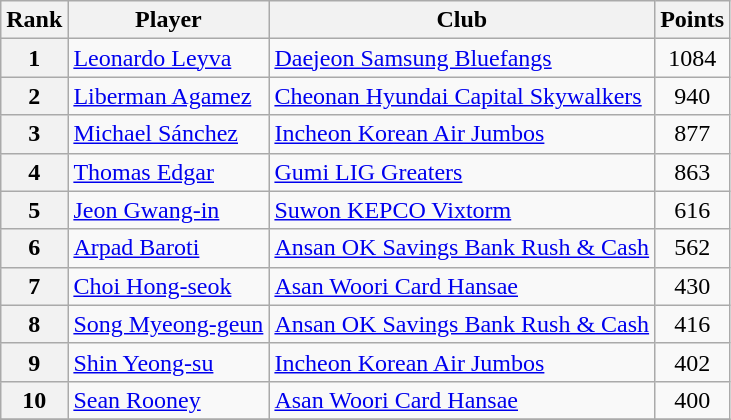<table class=wikitable>
<tr>
<th>Rank</th>
<th>Player</th>
<th>Club</th>
<th>Points</th>
</tr>
<tr>
<th>1</th>
<td> <a href='#'>Leonardo Leyva</a></td>
<td><a href='#'>Daejeon Samsung Bluefangs</a></td>
<td align=center>1084</td>
</tr>
<tr>
<th>2</th>
<td> <a href='#'>Liberman Agamez</a></td>
<td><a href='#'>Cheonan Hyundai Capital Skywalkers</a></td>
<td align=center>940</td>
</tr>
<tr>
<th>3</th>
<td> <a href='#'>Michael Sánchez</a></td>
<td><a href='#'>Incheon Korean Air Jumbos</a></td>
<td align=center>877</td>
</tr>
<tr>
<th>4</th>
<td> <a href='#'>Thomas Edgar</a></td>
<td><a href='#'>Gumi LIG Greaters</a></td>
<td align=center>863</td>
</tr>
<tr>
<th>5</th>
<td> <a href='#'>Jeon Gwang-in</a></td>
<td><a href='#'>Suwon KEPCO Vixtorm</a></td>
<td align=center>616</td>
</tr>
<tr>
<th>6</th>
<td> <a href='#'>Arpad Baroti</a></td>
<td><a href='#'>Ansan OK Savings Bank Rush & Cash</a></td>
<td align=center>562</td>
</tr>
<tr>
<th>7</th>
<td> <a href='#'>Choi Hong-seok</a></td>
<td><a href='#'>Asan Woori Card Hansae</a></td>
<td align=center>430</td>
</tr>
<tr>
<th>8</th>
<td> <a href='#'>Song Myeong-geun</a></td>
<td><a href='#'>Ansan OK Savings Bank Rush & Cash</a></td>
<td align=center>416</td>
</tr>
<tr>
<th>9</th>
<td> <a href='#'>Shin Yeong-su</a></td>
<td><a href='#'>Incheon Korean Air Jumbos</a></td>
<td align=center>402</td>
</tr>
<tr>
<th>10</th>
<td> <a href='#'>Sean Rooney</a></td>
<td><a href='#'>Asan Woori Card Hansae</a></td>
<td align=center>400</td>
</tr>
<tr>
</tr>
</table>
